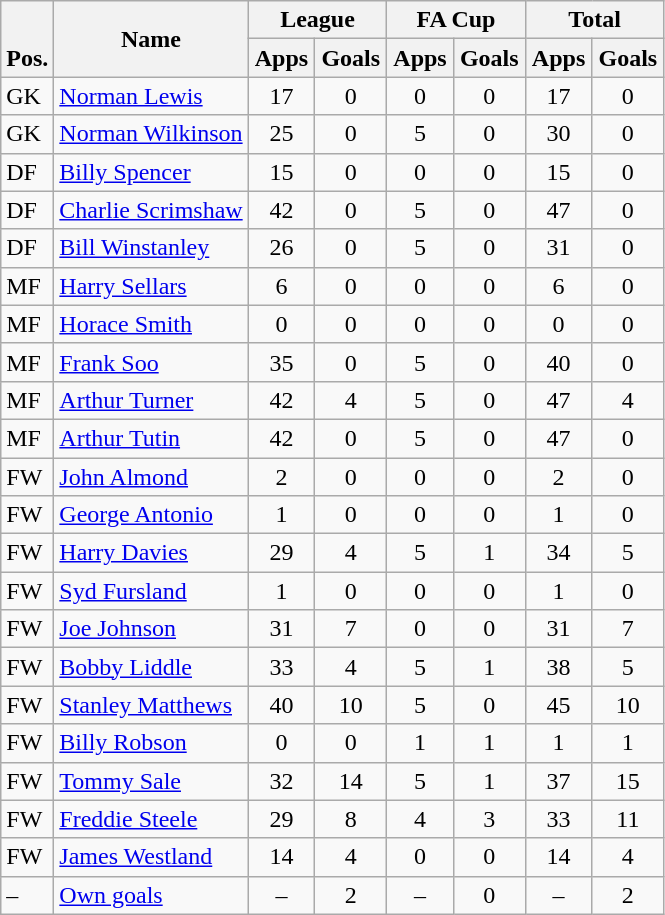<table class="wikitable" style="text-align:center">
<tr>
<th rowspan="2" valign="bottom">Pos.</th>
<th rowspan="2">Name</th>
<th colspan="2" width="85">League</th>
<th colspan="2" width="85">FA Cup</th>
<th colspan="2" width="85">Total</th>
</tr>
<tr>
<th>Apps</th>
<th>Goals</th>
<th>Apps</th>
<th>Goals</th>
<th>Apps</th>
<th>Goals</th>
</tr>
<tr>
<td align="left">GK</td>
<td align="left"> <a href='#'>Norman Lewis</a></td>
<td>17</td>
<td>0</td>
<td>0</td>
<td>0</td>
<td>17</td>
<td>0</td>
</tr>
<tr>
<td align="left">GK</td>
<td align="left"> <a href='#'>Norman Wilkinson</a></td>
<td>25</td>
<td>0</td>
<td>5</td>
<td>0</td>
<td>30</td>
<td>0</td>
</tr>
<tr>
<td align="left">DF</td>
<td align="left"> <a href='#'>Billy Spencer</a></td>
<td>15</td>
<td>0</td>
<td>0</td>
<td>0</td>
<td>15</td>
<td>0</td>
</tr>
<tr>
<td align="left">DF</td>
<td align="left"> <a href='#'>Charlie Scrimshaw</a></td>
<td>42</td>
<td>0</td>
<td>5</td>
<td>0</td>
<td>47</td>
<td>0</td>
</tr>
<tr>
<td align="left">DF</td>
<td align="left"> <a href='#'>Bill Winstanley</a></td>
<td>26</td>
<td>0</td>
<td>5</td>
<td>0</td>
<td>31</td>
<td>0</td>
</tr>
<tr>
<td align="left">MF</td>
<td align="left"> <a href='#'>Harry Sellars</a></td>
<td>6</td>
<td>0</td>
<td>0</td>
<td>0</td>
<td>6</td>
<td>0</td>
</tr>
<tr>
<td align="left">MF</td>
<td align="left"> <a href='#'>Horace Smith</a></td>
<td>0</td>
<td>0</td>
<td>0</td>
<td>0</td>
<td>0</td>
<td>0</td>
</tr>
<tr>
<td align="left">MF</td>
<td align="left"> <a href='#'>Frank Soo</a></td>
<td>35</td>
<td>0</td>
<td>5</td>
<td>0</td>
<td>40</td>
<td>0</td>
</tr>
<tr>
<td align="left">MF</td>
<td align="left"> <a href='#'>Arthur Turner</a></td>
<td>42</td>
<td>4</td>
<td>5</td>
<td>0</td>
<td>47</td>
<td>4</td>
</tr>
<tr>
<td align="left">MF</td>
<td align="left"> <a href='#'>Arthur Tutin</a></td>
<td>42</td>
<td>0</td>
<td>5</td>
<td>0</td>
<td>47</td>
<td>0</td>
</tr>
<tr>
<td align="left">FW</td>
<td align="left"> <a href='#'>John Almond</a></td>
<td>2</td>
<td>0</td>
<td>0</td>
<td>0</td>
<td>2</td>
<td>0</td>
</tr>
<tr>
<td align="left">FW</td>
<td align="left"> <a href='#'>George Antonio</a></td>
<td>1</td>
<td>0</td>
<td>0</td>
<td>0</td>
<td>1</td>
<td>0</td>
</tr>
<tr>
<td align="left">FW</td>
<td align="left"> <a href='#'>Harry Davies</a></td>
<td>29</td>
<td>4</td>
<td>5</td>
<td>1</td>
<td>34</td>
<td>5</td>
</tr>
<tr>
<td align="left">FW</td>
<td align="left"> <a href='#'>Syd Fursland</a></td>
<td>1</td>
<td>0</td>
<td>0</td>
<td>0</td>
<td>1</td>
<td>0</td>
</tr>
<tr>
<td align="left">FW</td>
<td align="left"> <a href='#'>Joe Johnson</a></td>
<td>31</td>
<td>7</td>
<td>0</td>
<td>0</td>
<td>31</td>
<td>7</td>
</tr>
<tr>
<td align="left">FW</td>
<td align="left"> <a href='#'>Bobby Liddle</a></td>
<td>33</td>
<td>4</td>
<td>5</td>
<td>1</td>
<td>38</td>
<td>5</td>
</tr>
<tr>
<td align="left">FW</td>
<td align="left"> <a href='#'>Stanley Matthews</a></td>
<td>40</td>
<td>10</td>
<td>5</td>
<td>0</td>
<td>45</td>
<td>10</td>
</tr>
<tr>
<td align="left">FW</td>
<td align="left"> <a href='#'>Billy Robson</a></td>
<td>0</td>
<td>0</td>
<td>1</td>
<td>1</td>
<td>1</td>
<td>1</td>
</tr>
<tr>
<td align="left">FW</td>
<td align="left"> <a href='#'>Tommy Sale</a></td>
<td>32</td>
<td>14</td>
<td>5</td>
<td>1</td>
<td>37</td>
<td>15</td>
</tr>
<tr>
<td align="left">FW</td>
<td align="left"> <a href='#'>Freddie Steele</a></td>
<td>29</td>
<td>8</td>
<td>4</td>
<td>3</td>
<td>33</td>
<td>11</td>
</tr>
<tr>
<td align="left">FW</td>
<td align="left"> <a href='#'>James Westland</a></td>
<td>14</td>
<td>4</td>
<td>0</td>
<td>0</td>
<td>14</td>
<td>4</td>
</tr>
<tr>
<td align="left">–</td>
<td align="left"><a href='#'>Own goals</a></td>
<td>–</td>
<td>2</td>
<td>–</td>
<td>0</td>
<td>–</td>
<td>2</td>
</tr>
</table>
